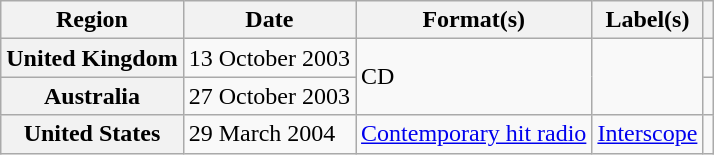<table class="wikitable plainrowheaders">
<tr>
<th scope="col">Region</th>
<th scope="col">Date</th>
<th scope="col">Format(s)</th>
<th scope="col">Label(s)</th>
<th scope="col"></th>
</tr>
<tr>
<th scope="row">United Kingdom</th>
<td>13 October 2003</td>
<td rowspan="2">CD</td>
<td rowspan="2"></td>
<td></td>
</tr>
<tr>
<th scope="row">Australia</th>
<td>27 October 2003</td>
<td></td>
</tr>
<tr>
<th scope="row">United States</th>
<td>29 March 2004</td>
<td><a href='#'>Contemporary hit radio</a></td>
<td><a href='#'>Interscope</a></td>
<td></td>
</tr>
</table>
